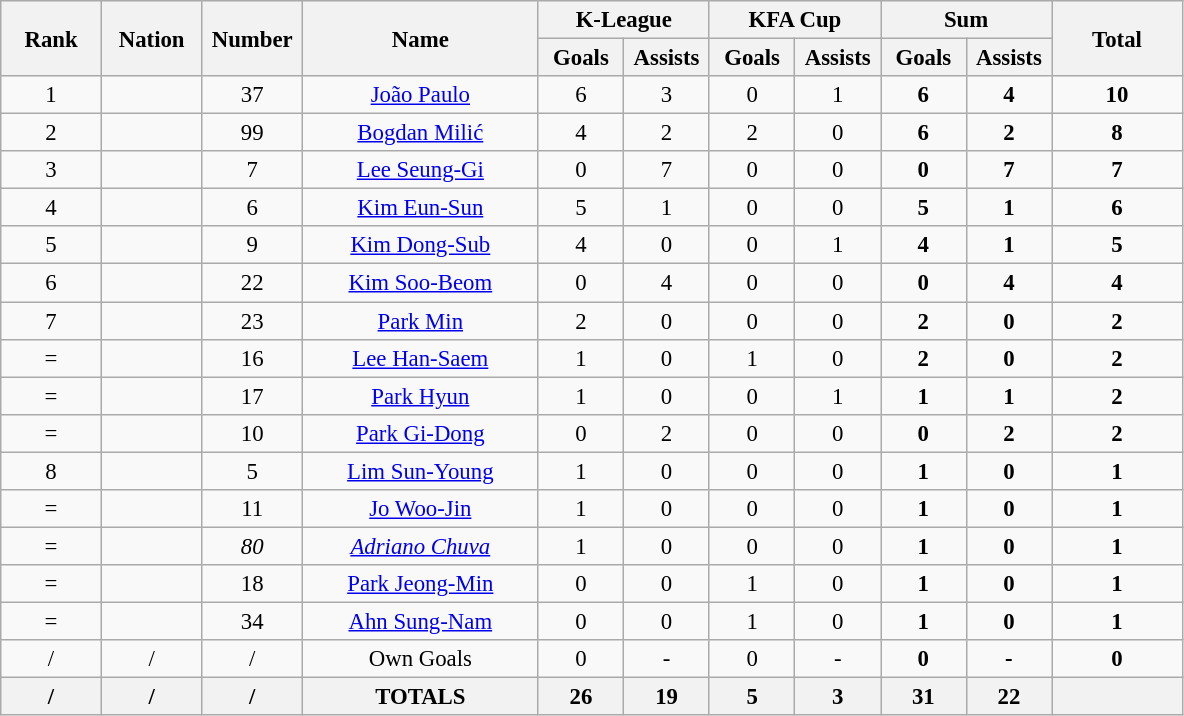<table class="wikitable" style="font-size: 95%; text-align: center;">
<tr>
<th rowspan=2 width=60>Rank</th>
<th rowspan=2 width=60>Nation</th>
<th rowspan=2 width=60>Number</th>
<th rowspan=2 width=150>Name</th>
<th colspan=2 width=100>K-League</th>
<th colspan=2 width=100>KFA Cup</th>
<th colspan=2 width=100>Sum</th>
<th rowspan=2 width=80>Total</th>
</tr>
<tr>
<th width=50>Goals</th>
<th width=50>Assists</th>
<th width=50>Goals</th>
<th width=50>Assists</th>
<th width=50>Goals</th>
<th width=50>Assists</th>
</tr>
<tr>
<td>1</td>
<td></td>
<td>37</td>
<td><a href='#'>João Paulo</a></td>
<td>6</td>
<td>3</td>
<td>0</td>
<td>1</td>
<td><strong>6</strong></td>
<td><strong>4</strong></td>
<td><strong>10</strong></td>
</tr>
<tr>
<td>2</td>
<td></td>
<td>99</td>
<td><a href='#'>Bogdan Milić</a></td>
<td>4</td>
<td>2</td>
<td>2</td>
<td>0</td>
<td><strong>6</strong></td>
<td><strong>2</strong></td>
<td><strong>8</strong></td>
</tr>
<tr>
<td>3</td>
<td></td>
<td>7</td>
<td><a href='#'>Lee Seung-Gi</a></td>
<td>0</td>
<td>7</td>
<td>0</td>
<td>0</td>
<td><strong>0</strong></td>
<td><strong>7</strong></td>
<td><strong>7</strong></td>
</tr>
<tr>
<td>4</td>
<td></td>
<td>6</td>
<td><a href='#'>Kim Eun-Sun</a></td>
<td>5</td>
<td>1</td>
<td>0</td>
<td>0</td>
<td><strong>5</strong></td>
<td><strong>1</strong></td>
<td><strong>6</strong></td>
</tr>
<tr>
<td>5</td>
<td></td>
<td>9</td>
<td><a href='#'>Kim Dong-Sub</a></td>
<td>4</td>
<td>0</td>
<td>0</td>
<td>1</td>
<td><strong>4</strong></td>
<td><strong>1</strong></td>
<td><strong>5</strong></td>
</tr>
<tr>
<td>6</td>
<td></td>
<td>22</td>
<td><a href='#'>Kim Soo-Beom</a></td>
<td>0</td>
<td>4</td>
<td>0</td>
<td>0</td>
<td><strong>0</strong></td>
<td><strong>4</strong></td>
<td><strong>4</strong></td>
</tr>
<tr>
<td>7</td>
<td></td>
<td>23</td>
<td><a href='#'>Park Min</a></td>
<td>2</td>
<td>0</td>
<td>0</td>
<td>0</td>
<td><strong>2</strong></td>
<td><strong>0</strong></td>
<td><strong>2</strong></td>
</tr>
<tr>
<td>=</td>
<td></td>
<td>16</td>
<td><a href='#'>Lee Han-Saem</a></td>
<td>1</td>
<td>0</td>
<td>1</td>
<td>0</td>
<td><strong>2</strong></td>
<td><strong>0</strong></td>
<td><strong>2</strong></td>
</tr>
<tr>
<td>=</td>
<td></td>
<td>17</td>
<td><a href='#'>Park Hyun</a></td>
<td>1</td>
<td>0</td>
<td>0</td>
<td>1</td>
<td><strong>1</strong></td>
<td><strong>1</strong></td>
<td><strong>2</strong></td>
</tr>
<tr>
<td>=</td>
<td></td>
<td>10</td>
<td><a href='#'>Park Gi-Dong</a></td>
<td>0</td>
<td>2</td>
<td>0</td>
<td>0</td>
<td><strong>0</strong></td>
<td><strong>2</strong></td>
<td><strong>2</strong></td>
</tr>
<tr>
<td>8</td>
<td></td>
<td>5</td>
<td><a href='#'>Lim Sun-Young</a></td>
<td>1</td>
<td>0</td>
<td>0</td>
<td>0</td>
<td><strong>1</strong></td>
<td><strong>0</strong></td>
<td><strong>1</strong></td>
</tr>
<tr>
<td>=</td>
<td></td>
<td>11</td>
<td><a href='#'>Jo Woo-Jin</a></td>
<td>1</td>
<td>0</td>
<td>0</td>
<td>0</td>
<td><strong>1</strong></td>
<td><strong>0</strong></td>
<td><strong>1</strong></td>
</tr>
<tr>
<td>=</td>
<td></td>
<td><em>80</em></td>
<td><em><a href='#'>Adriano Chuva</a></em></td>
<td>1</td>
<td>0</td>
<td>0</td>
<td>0</td>
<td><strong>1</strong></td>
<td><strong>0</strong></td>
<td><strong>1</strong></td>
</tr>
<tr>
<td>=</td>
<td></td>
<td>18</td>
<td><a href='#'>Park Jeong-Min</a></td>
<td>0</td>
<td>0</td>
<td>1</td>
<td>0</td>
<td><strong>1</strong></td>
<td><strong>0</strong></td>
<td><strong>1</strong></td>
</tr>
<tr>
<td>=</td>
<td></td>
<td>34</td>
<td><a href='#'>Ahn Sung-Nam</a></td>
<td>0</td>
<td>0</td>
<td>1</td>
<td>0</td>
<td><strong>1</strong></td>
<td><strong>0</strong></td>
<td><strong>1</strong></td>
</tr>
<tr>
<td>/</td>
<td>/</td>
<td>/</td>
<td>Own Goals</td>
<td>0</td>
<td>-</td>
<td>0</td>
<td>-</td>
<td><strong>0</strong></td>
<td><strong>-</strong></td>
<td><strong>0</strong></td>
</tr>
<tr>
<th>/</th>
<th>/</th>
<th>/</th>
<th>TOTALS</th>
<th>26</th>
<th>19</th>
<th>5</th>
<th>3</th>
<th>31</th>
<th>22</th>
<th></th>
</tr>
</table>
